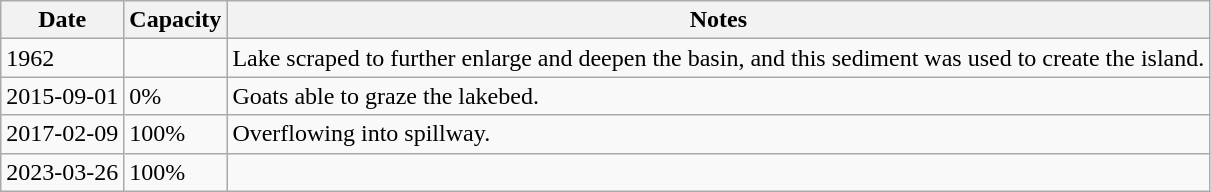<table class="wikitable">
<tr>
<th>Date</th>
<th>Capacity</th>
<th>Notes</th>
</tr>
<tr>
<td>1962</td>
<td></td>
<td>Lake scraped to further enlarge and deepen the basin, and this sediment was used to create the island.</td>
</tr>
<tr>
<td>2015-09-01</td>
<td>0%</td>
<td>Goats able to graze the lakebed.</td>
</tr>
<tr>
<td>2017-02-09</td>
<td>100%</td>
<td>Overflowing into spillway.</td>
</tr>
<tr>
<td>2023-03-26</td>
<td>100%</td>
<td></td>
</tr>
</table>
